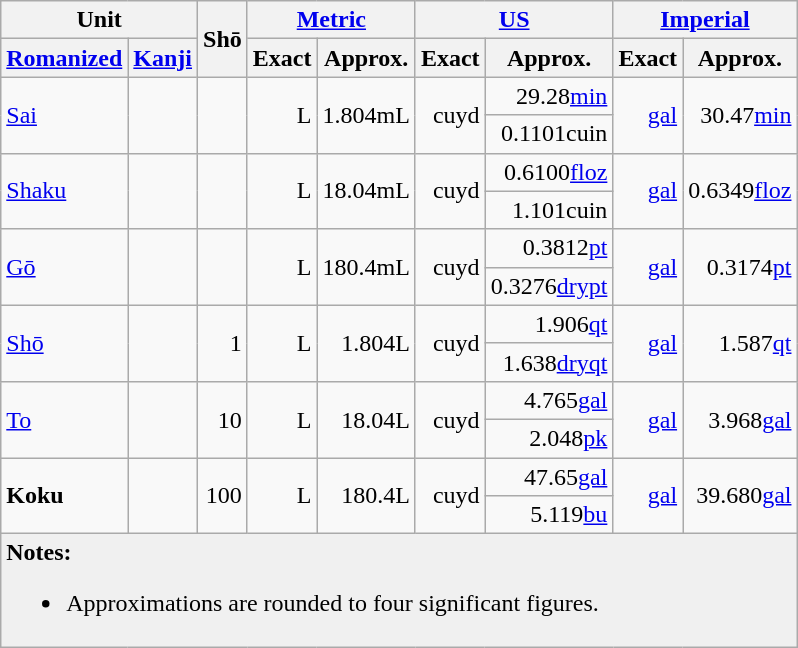<table class="wikitable">
<tr>
<th colspan="2">Unit</th>
<th rowspan="2">Shō</th>
<th colspan="2"><a href='#'>Metric</a></th>
<th colspan="2"><a href='#'>US</a></th>
<th colspan="3"><a href='#'>Imperial</a></th>
</tr>
<tr>
<th><a href='#'>Romanized</a></th>
<th><a href='#'>Kanji</a></th>
<th>Exact</th>
<th>Approx.</th>
<th>Exact</th>
<th>Approx.</th>
<th>Exact</th>
<th>Approx.</th>
</tr>
<tr style="text-align: right">
<td rowspan=2  style="text-align:left;"><a href='#'>Sai</a></td>
<td rowspan=2 align="center"></td>
<td rowspan=2 height="30pt"></td>
<td rowspan=2>L</td>
<td rowspan=2>1.804mL</td>
<td rowspan=2>cuyd</td>
<td>29.28<a href='#'>min</a></td>
<td rowspan=2><a href='#'>gal</a></td>
<td rowspan=2>30.47<a href='#'>min</a></td>
</tr>
<tr style="text-align: right">
<td>0.1101cuin</td>
</tr>
<tr style="text-align: right">
<td rowspan=2  style="text-align:left;"><a href='#'>Shaku</a></td>
<td rowspan=2 align="center"></td>
<td rowspan=2 height="30pt"></td>
<td rowspan=2>L</td>
<td rowspan=2>18.04mL</td>
<td rowspan=2>cuyd</td>
<td>0.6100<a href='#'>floz</a></td>
<td rowspan=2><a href='#'>gal</a></td>
<td rowspan=2>0.6349<a href='#'>floz</a></td>
</tr>
<tr style="text-align: right">
<td>1.101cuin</td>
</tr>
<tr style="text-align: right">
<td rowspan=2  style="text-align:left;"><a href='#'>Gō</a></td>
<td rowspan=2 align="center"></td>
<td rowspan=2 height="30pt"></td>
<td rowspan=2>L</td>
<td rowspan=2>180.4mL</td>
<td rowspan=2>cuyd</td>
<td>0.3812<a href='#'>pt</a></td>
<td rowspan=2><a href='#'>gal</a></td>
<td rowspan=2>0.3174<a href='#'>pt</a></td>
</tr>
<tr style="text-align: right">
<td>0.3276<a href='#'>drypt</a></td>
</tr>
<tr style="text-align: right">
<td rowspan=2  style="text-align:left;"><a href='#'>Shō</a></td>
<td rowspan=2 align="center"></td>
<td rowspan=2>1</td>
<td rowspan=2>L</td>
<td rowspan=2>1.804L</td>
<td rowspan=2>cuyd</td>
<td>1.906<a href='#'>qt</a></td>
<td rowspan=2><a href='#'>gal</a></td>
<td rowspan=2>1.587<a href='#'>qt</a></td>
</tr>
<tr style="text-align: right">
<td>1.638<a href='#'>dryqt</a></td>
</tr>
<tr style="text-align: right">
<td rowspan=2 style="text-align:left;"><a href='#'>To</a></td>
<td rowspan=2 align="center"></td>
<td rowspan=2>10</td>
<td rowspan=2>L</td>
<td rowspan=2>18.04L</td>
<td rowspan=2>cuyd</td>
<td>4.765<a href='#'>gal</a></td>
<td rowspan=2><a href='#'>gal</a></td>
<td rowspan=2>3.968<a href='#'>gal</a></td>
</tr>
<tr style="text-align: right">
<td>2.048<a href='#'>pk</a></td>
</tr>
<tr style="text-align: right">
<td rowspan=2 style="text-align:left;"><strong>Koku</strong></td>
<td rowspan=2 align="center"></td>
<td rowspan=2>100</td>
<td rowspan=2>L</td>
<td rowspan=2>180.4L</td>
<td rowspan=2>cuyd</td>
<td>47.65<a href='#'>gal</a></td>
<td rowspan=2><a href='#'>gal</a></td>
<td rowspan=2>39.680<a href='#'>gal</a></td>
</tr>
<tr style="text-align: right">
<td>5.119<a href='#'>bu</a></td>
</tr>
<tr>
<td colspan="13" bgcolor=#F0F0F0><strong>Notes:</strong><br><ul><li>Approximations are rounded to four significant figures.</li></ul></td>
</tr>
</table>
